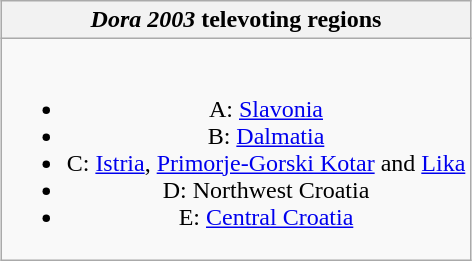<table class="wikitable" style="margin: 1em auto 1em auto; text-align:center">
<tr>
<th><em>Dora 2003</em> <strong>televoting regions</strong></th>
</tr>
<tr>
<td><br><ul><li>A: <a href='#'>Slavonia</a></li><li>B: <a href='#'>Dalmatia</a></li><li>C: <a href='#'>Istria</a>, <a href='#'>Primorje-Gorski Kotar</a> and <a href='#'>Lika</a></li><li>D: Northwest Croatia</li><li>E: <a href='#'>Central Croatia</a></li></ul></td>
</tr>
</table>
